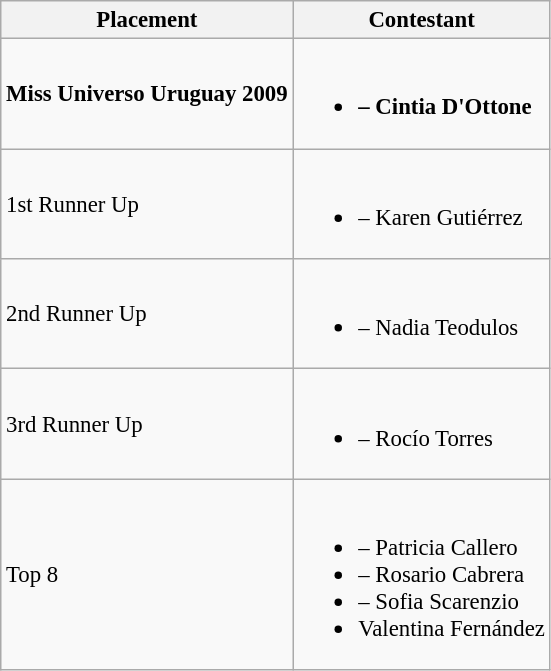<table class="wikitable sortable" style="font-size: 95%;">
<tr>
<th>Placement</th>
<th>Contestant</th>
</tr>
<tr>
<td><strong>Miss Universo Uruguay 2009</strong></td>
<td><br><ul><li><strong> – Cintia D'Ottone</strong></li></ul></td>
</tr>
<tr>
<td>1st Runner Up</td>
<td><br><ul><li> – Karen Gutiérrez</li></ul></td>
</tr>
<tr>
<td>2nd Runner Up</td>
<td><br><ul><li> – Nadia Teodulos</li></ul></td>
</tr>
<tr>
<td>3rd Runner Up</td>
<td><br><ul><li> – Rocío Torres</li></ul></td>
</tr>
<tr>
<td>Top 8</td>
<td><br><ul><li> – Patricia Callero</li><li> – Rosario Cabrera</li><li> – Sofia Scarenzio</li><li> Valentina Fernández</li></ul></td>
</tr>
</table>
